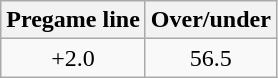<table class="wikitable" style="margin-left: auto; margin-right: auto; border: none; display: inline-table;">
<tr align="center">
<th style=>Pregame line</th>
<th style=>Over/under</th>
</tr>
<tr align="center">
<td>+2.0</td>
<td>56.5</td>
</tr>
</table>
